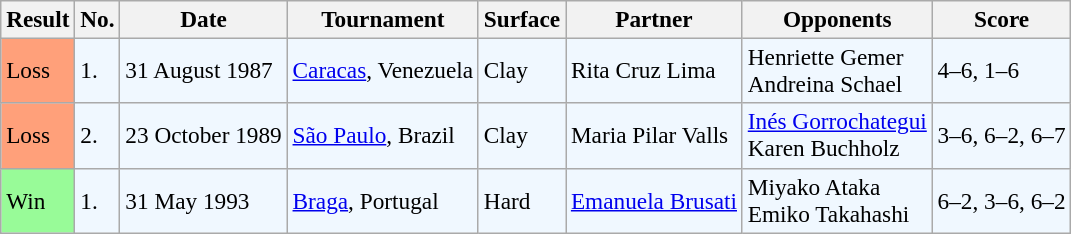<table class="sortable wikitable" style=font-size:97%>
<tr>
<th>Result</th>
<th>No.</th>
<th>Date</th>
<th>Tournament</th>
<th>Surface</th>
<th>Partner</th>
<th>Opponents</th>
<th>Score</th>
</tr>
<tr bgcolor="#f0f8ff">
<td style="background:#ffa07a;">Loss</td>
<td>1.</td>
<td>31 August 1987</td>
<td><a href='#'>Caracas</a>, Venezuela</td>
<td>Clay</td>
<td> Rita Cruz Lima</td>
<td> Henriette Gemer <br>  Andreina Schael</td>
<td>4–6, 1–6</td>
</tr>
<tr bgcolor="#f0f8ff">
<td style="background:#ffa07a;">Loss</td>
<td>2.</td>
<td>23 October 1989</td>
<td><a href='#'>São Paulo</a>, Brazil</td>
<td>Clay</td>
<td> Maria Pilar Valls</td>
<td> <a href='#'>Inés Gorrochategui</a> <br>  Karen Buchholz</td>
<td>3–6, 6–2, 6–7</td>
</tr>
<tr bgcolor=f0f8ff>
<td style="background:#98fb98;">Win</td>
<td>1.</td>
<td>31 May 1993</td>
<td><a href='#'>Braga</a>, Portugal</td>
<td>Hard</td>
<td> <a href='#'>Emanuela Brusati</a></td>
<td> Miyako Ataka <br>  Emiko Takahashi</td>
<td>6–2, 3–6, 6–2</td>
</tr>
</table>
